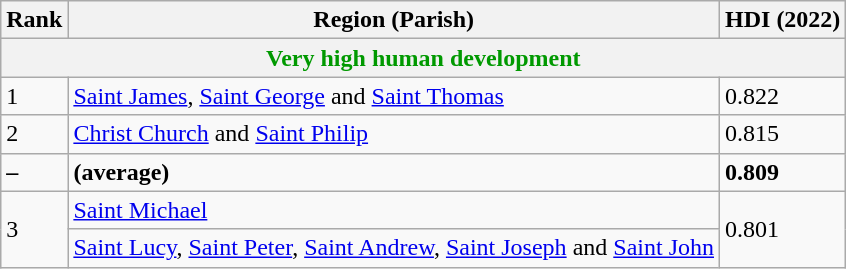<table class="wikitable sortable">
<tr>
<th>Rank</th>
<th>Region (Parish)</th>
<th>HDI (2022)</th>
</tr>
<tr>
<th colspan="3" style="color:#090;">Very high human development</th>
</tr>
<tr>
<td>1</td>
<td><a href='#'>Saint James</a>, <a href='#'>Saint George</a> and <a href='#'>Saint Thomas</a></td>
<td>0.822</td>
</tr>
<tr>
<td>2</td>
<td><a href='#'>Christ Church</a> and <a href='#'>Saint Philip</a></td>
<td>0.815</td>
</tr>
<tr>
<td><strong>–</strong></td>
<td style="text-align:left"><strong> (average)</strong></td>
<td><strong>0.809</strong></td>
</tr>
<tr>
<td rowspan="2">3</td>
<td><a href='#'>Saint Michael</a></td>
<td rowspan="2">0.801</td>
</tr>
<tr>
<td><a href='#'>Saint Lucy</a>, <a href='#'>Saint Peter</a>, <a href='#'>Saint Andrew</a>, <a href='#'>Saint Joseph</a> and <a href='#'>Saint John</a></td>
</tr>
</table>
